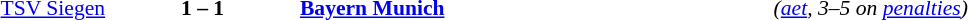<table width=100% cellspacing=1>
<tr>
<th width=25%></th>
<th width=10%></th>
<th width=25%></th>
<th></th>
</tr>
<tr style=font-size:90%>
<td align=right><a href='#'>TSV Siegen</a></td>
<td align=center><strong>1 – 1</strong></td>
<td><strong><a href='#'>Bayern Munich</a></strong></td>
<td><em>(<a href='#'>aet</a>, 3–5 on <a href='#'>penalties</a>)</em></td>
</tr>
</table>
